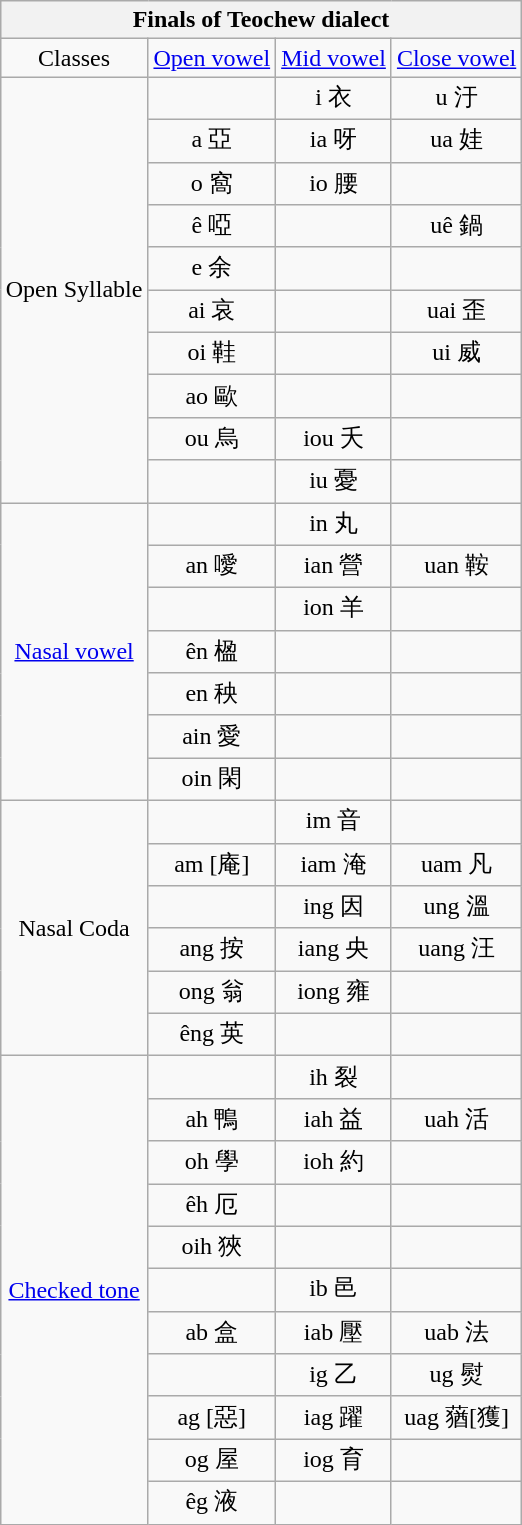<table class="wikitable" style="text-align:center; margin:1em auto 1em auto">
<tr>
<th colspan="4">Finals of Teochew dialect</th>
</tr>
<tr>
<td>Classes</td>
<td><a href='#'>Open vowel</a></td>
<td><a href='#'>Mid vowel</a></td>
<td><a href='#'>Close vowel</a></td>
</tr>
<tr>
<td rowspan=10>Open Syllable</td>
<td></td>
<td>i  衣</td>
<td>u  汙</td>
</tr>
<tr>
<td>a  亞</td>
<td>ia  呀</td>
<td>ua  娃</td>
</tr>
<tr>
<td>o  窩</td>
<td>io  腰</td>
<td></td>
</tr>
<tr>
<td>ê  啞</td>
<td></td>
<td>uê  鍋</td>
</tr>
<tr>
<td>e  余</td>
<td></td>
<td></td>
</tr>
<tr>
<td>ai  哀</td>
<td></td>
<td>uai  歪</td>
</tr>
<tr>
<td>oi  鞋</td>
<td></td>
<td>ui  威</td>
</tr>
<tr>
<td>ao  歐</td>
<td></td>
<td></td>
</tr>
<tr>
<td>ou  烏</td>
<td>iou  夭</td>
<td></td>
</tr>
<tr>
<td></td>
<td>iu  憂</td>
<td></td>
</tr>
<tr>
<td rowspan=7><a href='#'>Nasal vowel</a></td>
<td></td>
<td>in  丸</td>
<td></td>
</tr>
<tr>
<td>an  噯</td>
<td>ian  營</td>
<td>uan  鞍</td>
</tr>
<tr>
<td></td>
<td>ion  羊</td>
<td></td>
</tr>
<tr>
<td>ên  楹</td>
<td></td>
<td></td>
</tr>
<tr>
<td>en  秧</td>
<td></td>
<td></td>
</tr>
<tr>
<td>ain  愛</td>
<td></td>
<td></td>
</tr>
<tr>
<td>oin  閑</td>
<td></td>
<td></td>
</tr>
<tr>
<td rowspan=6>Nasal Coda</td>
<td></td>
<td>im  音</td>
<td></td>
</tr>
<tr>
<td>am [庵]</td>
<td>iam  淹</td>
<td>uam  凡</td>
</tr>
<tr>
<td></td>
<td>ing  因</td>
<td>ung  溫</td>
</tr>
<tr>
<td>ang  按</td>
<td>iang  央</td>
<td>uang  汪</td>
</tr>
<tr>
<td>ong  翁</td>
<td>iong  雍</td>
<td></td>
</tr>
<tr>
<td>êng  英</td>
<td></td>
<td></td>
</tr>
<tr>
<td rowspan=11><a href='#'>Checked tone</a></td>
<td></td>
<td>ih  裂</td>
<td></td>
</tr>
<tr>
<td>ah  鴨</td>
<td>iah  益</td>
<td>uah  活</td>
</tr>
<tr>
<td>oh  學</td>
<td>ioh  約</td>
<td></td>
</tr>
<tr>
<td>êh  厄</td>
<td></td>
<td></td>
</tr>
<tr>
<td>oih  狹</td>
<td></td>
<td></td>
</tr>
<tr>
<td></td>
<td>ib  邑</td>
<td></td>
</tr>
<tr>
<td>ab  盒</td>
<td>iab  壓</td>
<td>uab  法</td>
</tr>
<tr>
<td></td>
<td>ig  乙</td>
<td>ug  熨</td>
</tr>
<tr>
<td>ag  [惡]</td>
<td>iag  躍</td>
<td>uag  蕕[獲]</td>
</tr>
<tr>
<td>og  屋</td>
<td>iog  育</td>
<td></td>
</tr>
<tr>
<td>êg  液</td>
<td></td>
<td></td>
</tr>
</table>
